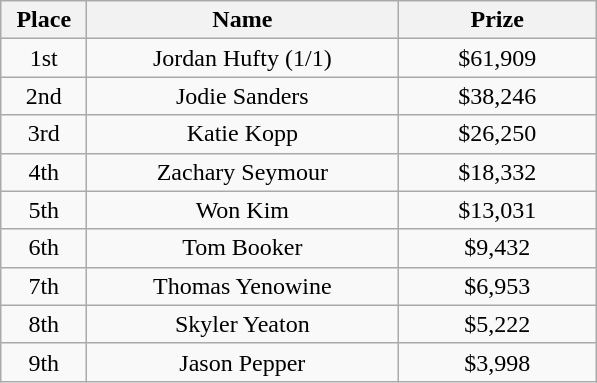<table class="wikitable">
<tr>
<th width="50">Place</th>
<th width="200">Name</th>
<th width="125">Prize</th>
</tr>
<tr>
<td align = "center">1st</td>
<td align = "center">Jordan Hufty (1/1)</td>
<td align = "center">$61,909</td>
</tr>
<tr>
<td align = "center">2nd</td>
<td align = "center">Jodie Sanders</td>
<td align = "center">$38,246</td>
</tr>
<tr>
<td align = "center">3rd</td>
<td align = "center">Katie Kopp</td>
<td align = "center">$26,250</td>
</tr>
<tr>
<td align = "center">4th</td>
<td align = "center">Zachary Seymour</td>
<td align = "center">$18,332</td>
</tr>
<tr>
<td align = "center">5th</td>
<td align = "center">Won Kim</td>
<td align = "center">$13,031</td>
</tr>
<tr>
<td align = "center">6th</td>
<td align = "center">Tom Booker</td>
<td align = "center">$9,432</td>
</tr>
<tr>
<td align = "center">7th</td>
<td align = "center">Thomas Yenowine</td>
<td align = "center">$6,953</td>
</tr>
<tr>
<td align = "center">8th</td>
<td align = "center">Skyler Yeaton</td>
<td align = "center">$5,222</td>
</tr>
<tr>
<td align = "center">9th</td>
<td align = "center">Jason Pepper</td>
<td align = "center">$3,998</td>
</tr>
</table>
